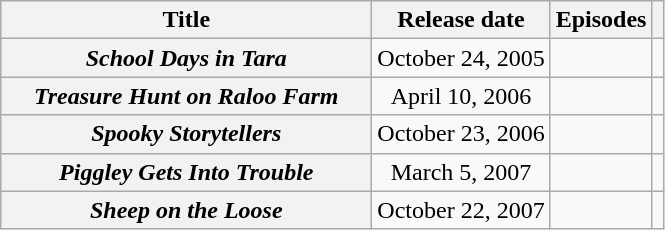<table class="wikitable plainrowheaders" style="text-align:center;">
<tr>
<th scope="col" style="width:15em">Title</th>
<th scope="col">Release date</th>
<th scope="col">Episodes</th>
<th scope="col"></th>
</tr>
<tr>
<th scope="row"><em>School Days in Tara</em></th>
<td>October 24, 2005</td>
<td></td>
<td></td>
</tr>
<tr>
<th scope="row"><em>Treasure Hunt on Raloo Farm</em></th>
<td>April 10, 2006</td>
<td></td>
<td></td>
</tr>
<tr>
<th scope="row"><em>Spooky Storytellers</em></th>
<td>October 23, 2006</td>
<td></td>
<td></td>
</tr>
<tr>
<th scope="row"><em>Piggley Gets Into Trouble</em></th>
<td>March 5, 2007</td>
<td></td>
<td></td>
</tr>
<tr>
<th scope="row"><em>Sheep on the Loose</em></th>
<td>October 22, 2007</td>
<td></td>
<td></td>
</tr>
</table>
